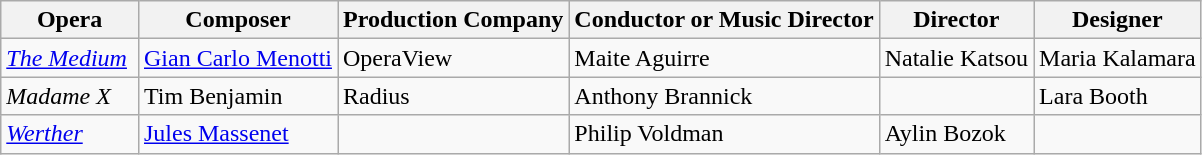<table class="wikitable sortable">
<tr>
<th>Opera</th>
<th>Composer</th>
<th>Production Company</th>
<th>Conductor or Music Director</th>
<th>Director</th>
<th>Designer</th>
</tr>
<tr>
<td><em><a href='#'>The Medium</a></em> </td>
<td><a href='#'>Gian Carlo Menotti</a></td>
<td>OperaView</td>
<td>Maite Aguirre</td>
<td>Natalie Katsou</td>
<td>Maria Kalamara</td>
</tr>
<tr>
<td><em>Madame X</em></td>
<td>Tim Benjamin</td>
<td>Radius</td>
<td>Anthony Brannick</td>
<td></td>
<td>Lara Booth</td>
</tr>
<tr>
<td><em><a href='#'>Werther</a></em></td>
<td><a href='#'>Jules Massenet</a></td>
<td></td>
<td>Philip Voldman</td>
<td>Aylin Bozok</td>
<td></td>
</tr>
</table>
